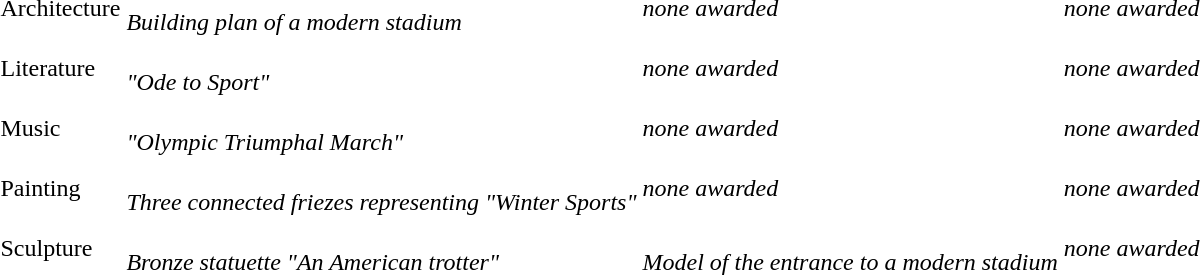<table>
<tr>
<td>Architecture</td>
<td><br><em>Building plan of a modern stadium</em></td>
<td><em>none awarded</em></td>
<td><em>none awarded</em></td>
</tr>
<tr>
<td>Literature</td>
<td><br><em>"Ode to Sport"</em></td>
<td><em>none awarded</em></td>
<td><em>none awarded</em></td>
</tr>
<tr>
<td>Music</td>
<td><br><em>"Olympic Triumphal March"</em></td>
<td><em>none awarded</em></td>
<td><em>none awarded</em></td>
</tr>
<tr>
<td>Painting</td>
<td><br><em>Three connected friezes representing "Winter Sports"</em></td>
<td><em>none awarded</em></td>
<td><em>none awarded</em></td>
</tr>
<tr>
<td>Sculpture</td>
<td><br><em>Bronze statuette "An American trotter"</em></td>
<td><br><em>Model of the entrance to a modern stadium</em></td>
<td><em>none awarded</em></td>
</tr>
</table>
